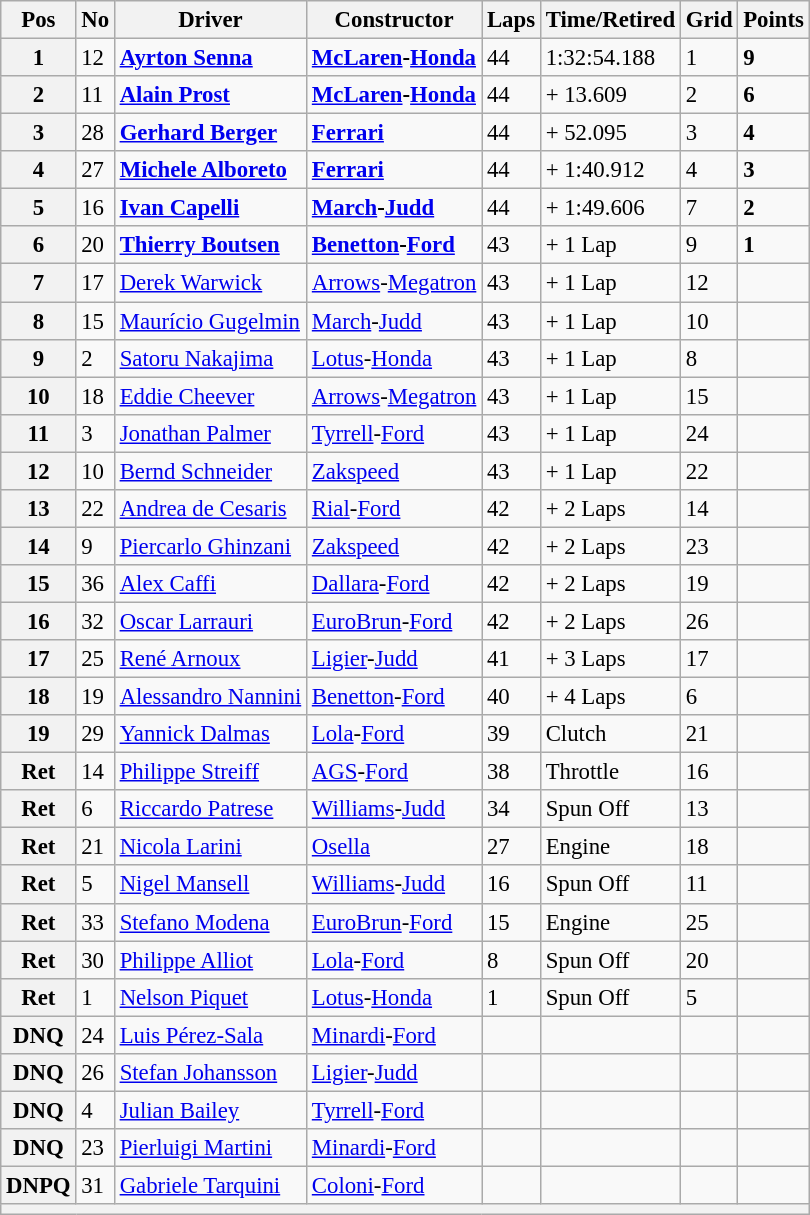<table class="wikitable" style="font-size: 95%;">
<tr>
<th>Pos</th>
<th>No</th>
<th>Driver</th>
<th>Constructor</th>
<th>Laps</th>
<th>Time/Retired</th>
<th>Grid</th>
<th>Points</th>
</tr>
<tr>
<th>1</th>
<td>12</td>
<td> <strong><a href='#'>Ayrton Senna</a></strong></td>
<td><strong><a href='#'>McLaren</a>-<a href='#'>Honda</a></strong></td>
<td>44</td>
<td>1:32:54.188</td>
<td>1</td>
<td><strong>9</strong></td>
</tr>
<tr>
<th>2</th>
<td>11</td>
<td> <strong><a href='#'>Alain Prost</a></strong></td>
<td><strong><a href='#'>McLaren</a>-<a href='#'>Honda</a></strong></td>
<td>44</td>
<td>+ 13.609</td>
<td>2</td>
<td><strong>6</strong></td>
</tr>
<tr>
<th>3</th>
<td>28</td>
<td> <strong><a href='#'>Gerhard Berger</a></strong></td>
<td><strong><a href='#'>Ferrari</a></strong></td>
<td>44</td>
<td>+ 52.095</td>
<td>3</td>
<td><strong>4</strong></td>
</tr>
<tr>
<th>4</th>
<td>27</td>
<td> <strong><a href='#'>Michele Alboreto</a></strong></td>
<td><strong><a href='#'>Ferrari</a></strong></td>
<td>44</td>
<td>+ 1:40.912</td>
<td>4</td>
<td><strong>3</strong></td>
</tr>
<tr>
<th>5</th>
<td>16</td>
<td> <strong><a href='#'>Ivan Capelli</a></strong></td>
<td><strong><a href='#'>March</a>-<a href='#'>Judd</a></strong></td>
<td>44</td>
<td>+ 1:49.606</td>
<td>7</td>
<td><strong>2</strong></td>
</tr>
<tr>
<th>6</th>
<td>20</td>
<td> <strong><a href='#'>Thierry Boutsen</a></strong></td>
<td><strong><a href='#'>Benetton</a>-<a href='#'>Ford</a></strong></td>
<td>43</td>
<td>+ 1 Lap</td>
<td>9</td>
<td><strong>1</strong></td>
</tr>
<tr>
<th>7</th>
<td>17</td>
<td> <a href='#'>Derek Warwick</a></td>
<td><a href='#'>Arrows</a>-<a href='#'>Megatron</a></td>
<td>43</td>
<td>+ 1 Lap</td>
<td>12</td>
<td> </td>
</tr>
<tr>
<th>8</th>
<td>15</td>
<td> <a href='#'>Maurício Gugelmin</a></td>
<td><a href='#'>March</a>-<a href='#'>Judd</a></td>
<td>43</td>
<td>+ 1 Lap</td>
<td>10</td>
<td> </td>
</tr>
<tr>
<th>9</th>
<td>2</td>
<td> <a href='#'>Satoru Nakajima</a></td>
<td><a href='#'>Lotus</a>-<a href='#'>Honda</a></td>
<td>43</td>
<td>+ 1 Lap</td>
<td>8</td>
<td> </td>
</tr>
<tr>
<th>10</th>
<td>18</td>
<td> <a href='#'>Eddie Cheever</a></td>
<td><a href='#'>Arrows</a>-<a href='#'>Megatron</a></td>
<td>43</td>
<td>+ 1 Lap</td>
<td>15</td>
<td> </td>
</tr>
<tr>
<th>11</th>
<td>3</td>
<td> <a href='#'>Jonathan Palmer</a></td>
<td><a href='#'>Tyrrell</a>-<a href='#'>Ford</a></td>
<td>43</td>
<td>+ 1 Lap</td>
<td>24</td>
<td> </td>
</tr>
<tr>
<th>12</th>
<td>10</td>
<td> <a href='#'>Bernd Schneider</a></td>
<td><a href='#'>Zakspeed</a></td>
<td>43</td>
<td>+ 1 Lap</td>
<td>22</td>
<td> </td>
</tr>
<tr>
<th>13</th>
<td>22</td>
<td> <a href='#'>Andrea de Cesaris</a></td>
<td><a href='#'>Rial</a>-<a href='#'>Ford</a></td>
<td>42</td>
<td>+ 2 Laps</td>
<td>14</td>
<td> </td>
</tr>
<tr>
<th>14</th>
<td>9</td>
<td> <a href='#'>Piercarlo Ghinzani</a></td>
<td><a href='#'>Zakspeed</a></td>
<td>42</td>
<td>+ 2 Laps</td>
<td>23</td>
<td> </td>
</tr>
<tr>
<th>15</th>
<td>36</td>
<td> <a href='#'>Alex Caffi</a></td>
<td><a href='#'>Dallara</a>-<a href='#'>Ford</a></td>
<td>42</td>
<td>+ 2 Laps</td>
<td>19</td>
<td> </td>
</tr>
<tr>
<th>16</th>
<td>32</td>
<td> <a href='#'>Oscar Larrauri</a></td>
<td><a href='#'>EuroBrun</a>-<a href='#'>Ford</a></td>
<td>42</td>
<td>+ 2 Laps</td>
<td>26</td>
<td> </td>
</tr>
<tr>
<th>17</th>
<td>25</td>
<td> <a href='#'>René Arnoux</a></td>
<td><a href='#'>Ligier</a>-<a href='#'>Judd</a></td>
<td>41</td>
<td>+ 3 Laps</td>
<td>17</td>
<td> </td>
</tr>
<tr>
<th>18</th>
<td>19</td>
<td> <a href='#'>Alessandro Nannini</a></td>
<td><a href='#'>Benetton</a>-<a href='#'>Ford</a></td>
<td>40</td>
<td>+ 4 Laps</td>
<td>6</td>
<td> </td>
</tr>
<tr>
<th>19</th>
<td>29</td>
<td> <a href='#'>Yannick Dalmas</a></td>
<td><a href='#'>Lola</a>-<a href='#'>Ford</a></td>
<td>39</td>
<td>Clutch</td>
<td>21</td>
<td> </td>
</tr>
<tr>
<th>Ret</th>
<td>14</td>
<td> <a href='#'>Philippe Streiff</a></td>
<td><a href='#'>AGS</a>-<a href='#'>Ford</a></td>
<td>38</td>
<td>Throttle</td>
<td>16</td>
<td> </td>
</tr>
<tr>
<th>Ret</th>
<td>6</td>
<td> <a href='#'>Riccardo Patrese</a></td>
<td><a href='#'>Williams</a>-<a href='#'>Judd</a></td>
<td>34</td>
<td>Spun Off</td>
<td>13</td>
<td> </td>
</tr>
<tr>
<th>Ret</th>
<td>21</td>
<td> <a href='#'>Nicola Larini</a></td>
<td><a href='#'>Osella</a></td>
<td>27</td>
<td>Engine</td>
<td>18</td>
<td> </td>
</tr>
<tr>
<th>Ret</th>
<td>5</td>
<td> <a href='#'>Nigel Mansell</a></td>
<td><a href='#'>Williams</a>-<a href='#'>Judd</a></td>
<td>16</td>
<td>Spun Off</td>
<td>11</td>
<td> </td>
</tr>
<tr>
<th>Ret</th>
<td>33</td>
<td> <a href='#'>Stefano Modena</a></td>
<td><a href='#'>EuroBrun</a>-<a href='#'>Ford</a></td>
<td>15</td>
<td>Engine</td>
<td>25</td>
<td> </td>
</tr>
<tr>
<th>Ret</th>
<td>30</td>
<td> <a href='#'>Philippe Alliot</a></td>
<td><a href='#'>Lola</a>-<a href='#'>Ford</a></td>
<td>8</td>
<td>Spun Off</td>
<td>20</td>
<td> </td>
</tr>
<tr>
<th>Ret</th>
<td>1</td>
<td> <a href='#'>Nelson Piquet</a></td>
<td><a href='#'>Lotus</a>-<a href='#'>Honda</a></td>
<td>1</td>
<td>Spun Off</td>
<td>5</td>
<td> </td>
</tr>
<tr>
<th>DNQ</th>
<td>24</td>
<td> <a href='#'>Luis Pérez-Sala</a></td>
<td><a href='#'>Minardi</a>-<a href='#'>Ford</a></td>
<td> </td>
<td></td>
<td></td>
<td> </td>
</tr>
<tr>
<th>DNQ</th>
<td>26</td>
<td> <a href='#'>Stefan Johansson</a></td>
<td><a href='#'>Ligier</a>-<a href='#'>Judd</a></td>
<td> </td>
<td></td>
<td></td>
<td> </td>
</tr>
<tr>
<th>DNQ</th>
<td>4</td>
<td> <a href='#'>Julian Bailey</a></td>
<td><a href='#'>Tyrrell</a>-<a href='#'>Ford</a></td>
<td> </td>
<td></td>
<td></td>
<td> </td>
</tr>
<tr>
<th>DNQ</th>
<td>23</td>
<td> <a href='#'>Pierluigi Martini</a></td>
<td><a href='#'>Minardi</a>-<a href='#'>Ford</a></td>
<td> </td>
<td></td>
<td></td>
<td> </td>
</tr>
<tr>
<th>DNPQ</th>
<td>31</td>
<td> <a href='#'>Gabriele Tarquini</a></td>
<td><a href='#'>Coloni</a>-<a href='#'>Ford</a></td>
<td> </td>
<td> </td>
<td></td>
<td> </td>
</tr>
<tr>
<th colspan="8"></th>
</tr>
</table>
